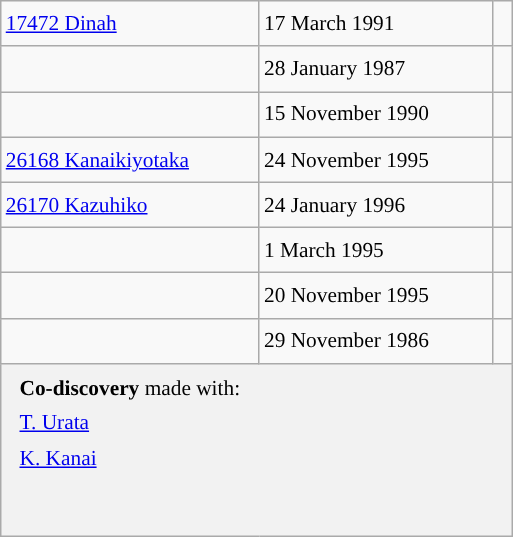<table class="wikitable" style="font-size: 89%; float: left; width: 24em; margin-right: 1em; line-height: 1.65em !important; height: 324px;">
<tr>
<td><a href='#'>17472 Dinah</a></td>
<td>17 March 1991</td>
<td> </td>
</tr>
<tr>
<td></td>
<td>28 January 1987</td>
<td> </td>
</tr>
<tr>
<td></td>
<td>15 November 1990</td>
<td> </td>
</tr>
<tr>
<td><a href='#'>26168 Kanaikiyotaka</a></td>
<td>24 November 1995</td>
<td></td>
</tr>
<tr>
<td><a href='#'>26170 Kazuhiko</a></td>
<td>24 January 1996</td>
<td></td>
</tr>
<tr>
<td></td>
<td>1 March 1995</td>
<td> </td>
</tr>
<tr>
<td></td>
<td>20 November 1995</td>
<td> </td>
</tr>
<tr>
<td></td>
<td>29 November 1986</td>
<td> </td>
</tr>
<tr>
<th colspan=3 style="font-weight: normal; text-align: left; padding: 4px 12px 40px 12px;"><strong>Co-discovery</strong> made with:<br> <a href='#'>T. Urata</a><br> <a href='#'>K. Kanai</a></th>
</tr>
</table>
